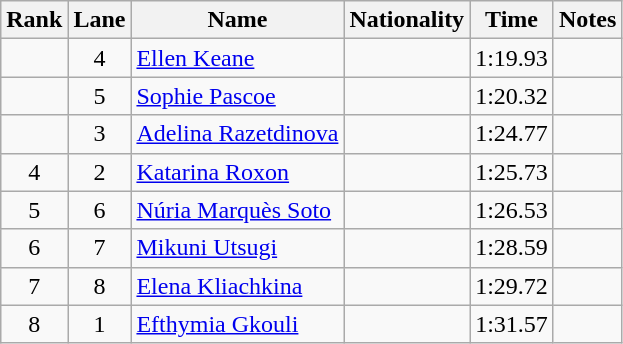<table class="wikitable sortable" style="text-align:center">
<tr>
<th>Rank</th>
<th>Lane</th>
<th>Name</th>
<th>Nationality</th>
<th>Time</th>
<th>Notes</th>
</tr>
<tr>
<td></td>
<td>4</td>
<td align=left><a href='#'>Ellen Keane</a></td>
<td align=left></td>
<td>1:19.93</td>
<td></td>
</tr>
<tr>
<td></td>
<td>5</td>
<td align=left><a href='#'>Sophie Pascoe</a></td>
<td align=left></td>
<td>1:20.32</td>
<td></td>
</tr>
<tr>
<td></td>
<td>3</td>
<td align=left><a href='#'>Adelina Razetdinova</a></td>
<td align=left></td>
<td>1:24.77</td>
<td></td>
</tr>
<tr>
<td>4</td>
<td>2</td>
<td align=left><a href='#'>Katarina Roxon</a></td>
<td align=left></td>
<td>1:25.73</td>
<td></td>
</tr>
<tr>
<td>5</td>
<td>6</td>
<td align=left><a href='#'>Núria Marquès Soto</a></td>
<td align=left></td>
<td>1:26.53</td>
<td></td>
</tr>
<tr>
<td>6</td>
<td>7</td>
<td align=left><a href='#'>Mikuni Utsugi</a></td>
<td align=left></td>
<td>1:28.59</td>
<td></td>
</tr>
<tr>
<td>7</td>
<td>8</td>
<td align=left><a href='#'>Elena Kliachkina</a></td>
<td align=left></td>
<td>1:29.72</td>
<td></td>
</tr>
<tr>
<td>8</td>
<td>1</td>
<td align=left><a href='#'>Efthymia Gkouli</a></td>
<td align=left></td>
<td>1:31.57</td>
<td></td>
</tr>
</table>
